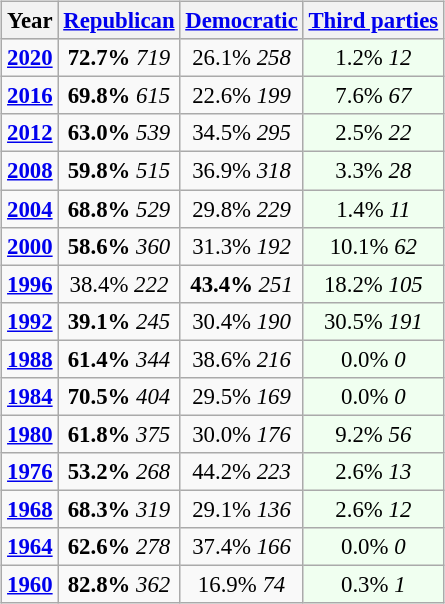<table class="wikitable" style="float:right; font-size:95%;">
<tr bgcolor=lightgrey>
<th>Year</th>
<th><a href='#'>Republican</a></th>
<th><a href='#'>Democratic</a></th>
<th><a href='#'>Third parties</a></th>
</tr>
<tr>
<td style="text-align:center;" ><strong><a href='#'>2020</a></strong></td>
<td style="text-align:center;" ><strong>72.7%</strong> <em>719</em></td>
<td style="text-align:center;" >26.1% <em>258</em></td>
<td style="text-align:center; background:honeyDew;">1.2% <em>12</em></td>
</tr>
<tr>
<td style="text-align:center;" ><strong><a href='#'>2016</a></strong></td>
<td style="text-align:center;" ><strong>69.8%</strong> <em>615</em></td>
<td style="text-align:center;" >22.6% <em>199</em></td>
<td style="text-align:center; background:honeyDew;">7.6% <em>67</em></td>
</tr>
<tr>
<td style="text-align:center;" ><strong><a href='#'>2012</a></strong></td>
<td style="text-align:center;" ><strong>63.0%</strong> <em>539</em></td>
<td style="text-align:center;" >34.5% <em>295</em></td>
<td style="text-align:center; background:honeyDew;">2.5% <em>22</em></td>
</tr>
<tr>
<td style="text-align:center;" ><strong><a href='#'>2008</a></strong></td>
<td style="text-align:center;" ><strong>59.8%</strong> <em>515</em></td>
<td style="text-align:center;" >36.9% <em>318</em></td>
<td style="text-align:center; background:honeyDew;">3.3% <em>28</em></td>
</tr>
<tr>
<td style="text-align:center;" ><strong><a href='#'>2004</a></strong></td>
<td style="text-align:center;" ><strong>68.8%</strong> <em>529</em></td>
<td style="text-align:center;" >29.8% <em>229</em></td>
<td style="text-align:center; background:honeyDew;">1.4% <em>11</em></td>
</tr>
<tr>
<td style="text-align:center;" ><strong><a href='#'>2000</a></strong></td>
<td style="text-align:center;" ><strong>58.6%</strong> <em>360</em></td>
<td style="text-align:center;" >31.3% <em>192</em></td>
<td style="text-align:center; background:honeyDew;">10.1% <em>62</em></td>
</tr>
<tr>
<td style="text-align:center;" ><strong><a href='#'>1996</a></strong></td>
<td style="text-align:center;" >38.4% <em>222</em></td>
<td style="text-align:center;" ><strong>43.4%</strong> <em>251</em></td>
<td style="text-align:center; background:honeyDew;">18.2% <em>105</em></td>
</tr>
<tr>
<td style="text-align:center;" ><strong><a href='#'>1992</a></strong></td>
<td style="text-align:center;" ><strong>39.1%</strong> <em>245</em></td>
<td style="text-align:center;" >30.4% <em>190</em></td>
<td style="text-align:center; background:honeyDew;">30.5% <em>191</em></td>
</tr>
<tr>
<td style="text-align:center;" ><strong><a href='#'>1988</a></strong></td>
<td style="text-align:center;" ><strong>61.4%</strong> <em>344</em></td>
<td style="text-align:center;" >38.6% <em>216</em></td>
<td style="text-align:center; background:honeyDew;">0.0% <em>0</em></td>
</tr>
<tr>
<td style="text-align:center;" ><strong><a href='#'>1984</a></strong></td>
<td style="text-align:center;" ><strong>70.5%</strong> <em>404</em></td>
<td style="text-align:center;" >29.5% <em>169</em></td>
<td style="text-align:center; background:honeyDew;">0.0% <em>0</em></td>
</tr>
<tr>
<td style="text-align:center;" ><strong><a href='#'>1980</a></strong></td>
<td style="text-align:center;" ><strong>61.8%</strong> <em>375</em></td>
<td style="text-align:center;" >30.0% <em>176</em></td>
<td style="text-align:center; background:honeyDew;">9.2% <em>56</em></td>
</tr>
<tr>
<td style="text-align:center;" ><strong><a href='#'>1976</a></strong></td>
<td style="text-align:center;" ><strong>53.2%</strong> <em>268</em></td>
<td style="text-align:center;" >44.2% <em>223</em></td>
<td style="text-align:center; background:honeyDew;">2.6% <em>13</em></td>
</tr>
<tr>
<td style="text-align:center;" ><strong><a href='#'>1968</a></strong></td>
<td style="text-align:center;" ><strong>68.3%</strong> <em>319</em></td>
<td style="text-align:center;" >29.1% <em>136</em></td>
<td style="text-align:center; background:honeyDew;">2.6% <em>12</em></td>
</tr>
<tr>
<td style="text-align:center;" ><strong><a href='#'>1964</a></strong></td>
<td style="text-align:center;" ><strong>62.6%</strong> <em>278</em></td>
<td style="text-align:center;" >37.4% <em>166</em></td>
<td style="text-align:center; background:honeyDew;">0.0% <em>0</em></td>
</tr>
<tr>
<td style="text-align:center;" ><strong><a href='#'>1960</a></strong></td>
<td style="text-align:center;" ><strong>82.8%</strong> <em>362</em></td>
<td style="text-align:center;" >16.9% <em>74</em></td>
<td style="text-align:center; background:honeyDew;">0.3% <em>1</em></td>
</tr>
</table>
